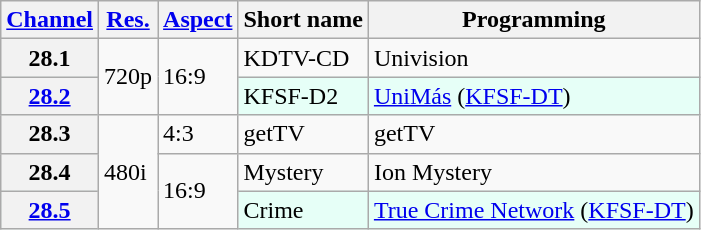<table class="wikitable">
<tr>
<th scope = "col"><a href='#'>Channel</a></th>
<th scope = "col"><a href='#'>Res.</a></th>
<th scope = "col"><a href='#'>Aspect</a></th>
<th scope = "col">Short name</th>
<th scope = "col">Programming</th>
</tr>
<tr>
<th scope = "row">28.1</th>
<td rowspan=2>720p</td>
<td rowspan=2>16:9</td>
<td>KDTV-CD</td>
<td>Univision</td>
</tr>
<tr style="background-color: #E6FFF7;">
<th scope = "row"><a href='#'>28.2</a></th>
<td>KFSF-D2</td>
<td><a href='#'>UniMás</a> (<a href='#'>KFSF-DT</a>)</td>
</tr>
<tr>
<th scope = "row">28.3</th>
<td rowspan=3>480i</td>
<td>4:3</td>
<td>getTV</td>
<td>getTV</td>
</tr>
<tr>
<th scope = "row">28.4</th>
<td rowspan=2>16:9</td>
<td>Mystery</td>
<td>Ion Mystery</td>
</tr>
<tr style="background-color: #E6FFF7;">
<th scope = "row"><a href='#'>28.5</a></th>
<td>Crime</td>
<td><a href='#'>True Crime Network</a> (<a href='#'>KFSF-DT</a>)</td>
</tr>
</table>
